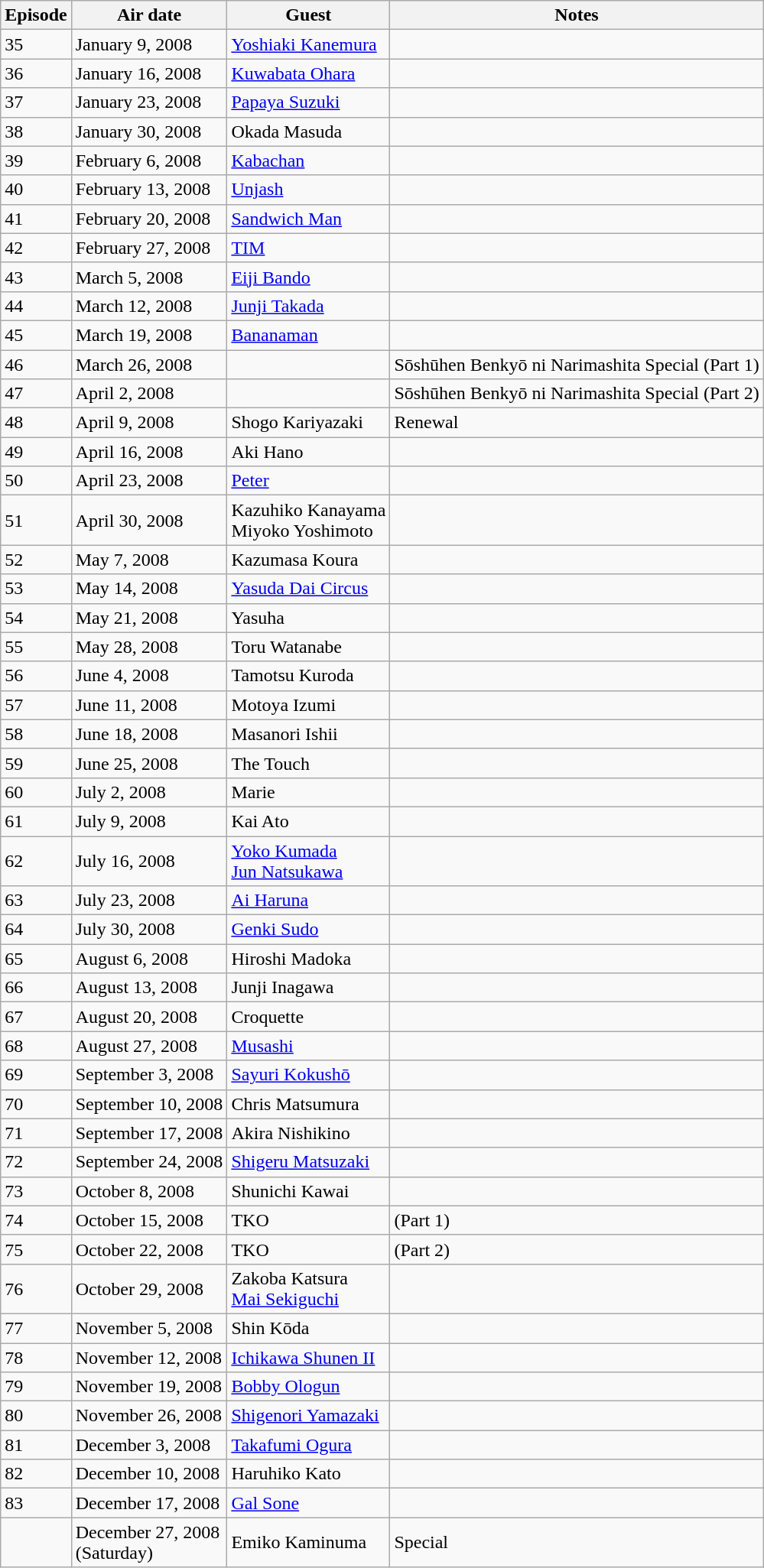<table class="wikitable">
<tr>
<th>Episode</th>
<th>Air date</th>
<th>Guest</th>
<th>Notes</th>
</tr>
<tr>
<td>35</td>
<td>January 9, 2008</td>
<td><a href='#'>Yoshiaki Kanemura</a></td>
<td></td>
</tr>
<tr>
<td>36</td>
<td>January 16, 2008</td>
<td><a href='#'>Kuwabata Ohara</a></td>
<td></td>
</tr>
<tr>
<td>37</td>
<td>January 23, 2008</td>
<td><a href='#'>Papaya Suzuki</a></td>
<td></td>
</tr>
<tr>
<td>38</td>
<td>January 30, 2008</td>
<td>Okada Masuda</td>
<td></td>
</tr>
<tr>
<td>39</td>
<td>February 6, 2008</td>
<td><a href='#'>Kabachan</a></td>
<td></td>
</tr>
<tr>
<td>40</td>
<td>February 13, 2008</td>
<td><a href='#'>Unjash</a></td>
<td></td>
</tr>
<tr>
<td>41</td>
<td>February 20, 2008</td>
<td><a href='#'>Sandwich Man</a></td>
<td></td>
</tr>
<tr>
<td>42</td>
<td>February 27, 2008</td>
<td><a href='#'>TIM</a></td>
<td></td>
</tr>
<tr>
<td>43</td>
<td>March 5, 2008</td>
<td><a href='#'>Eiji Bando</a></td>
<td></td>
</tr>
<tr>
<td>44</td>
<td>March 12, 2008</td>
<td><a href='#'>Junji Takada</a></td>
<td></td>
</tr>
<tr>
<td>45</td>
<td>March 19, 2008</td>
<td><a href='#'>Bananaman</a></td>
<td></td>
</tr>
<tr>
<td>46</td>
<td>March 26, 2008</td>
<td></td>
<td>Sōshūhen Benkyō ni Narimashita Special  (Part 1)</td>
</tr>
<tr>
<td>47</td>
<td>April 2, 2008</td>
<td></td>
<td>Sōshūhen Benkyō ni Narimashita Special  (Part 2)</td>
</tr>
<tr>
<td>48</td>
<td>April 9, 2008</td>
<td>Shogo Kariyazaki</td>
<td>Renewal</td>
</tr>
<tr>
<td>49</td>
<td>April 16, 2008</td>
<td>Aki Hano</td>
<td></td>
</tr>
<tr>
<td>50</td>
<td>April 23, 2008</td>
<td><a href='#'>Peter</a></td>
<td></td>
</tr>
<tr>
<td>51</td>
<td>April 30, 2008</td>
<td>Kazuhiko Kanayama<br>Miyoko Yoshimoto</td>
<td></td>
</tr>
<tr>
<td>52</td>
<td>May 7, 2008</td>
<td>Kazumasa Koura</td>
<td></td>
</tr>
<tr>
<td>53</td>
<td>May 14, 2008</td>
<td><a href='#'>Yasuda Dai Circus</a></td>
<td></td>
</tr>
<tr>
<td>54</td>
<td>May 21, 2008</td>
<td>Yasuha</td>
<td></td>
</tr>
<tr>
<td>55</td>
<td>May 28, 2008</td>
<td>Toru Watanabe</td>
<td></td>
</tr>
<tr>
<td>56</td>
<td>June 4, 2008</td>
<td>Tamotsu Kuroda</td>
<td></td>
</tr>
<tr>
<td>57</td>
<td>June 11, 2008</td>
<td>Motoya Izumi</td>
<td></td>
</tr>
<tr>
<td>58</td>
<td>June 18, 2008</td>
<td>Masanori Ishii</td>
<td></td>
</tr>
<tr>
<td>59</td>
<td>June 25, 2008</td>
<td>The Touch</td>
<td></td>
</tr>
<tr>
<td>60</td>
<td>July 2, 2008</td>
<td>Marie</td>
<td></td>
</tr>
<tr>
<td>61</td>
<td>July 9, 2008</td>
<td>Kai Ato</td>
<td></td>
</tr>
<tr>
<td>62</td>
<td>July 16, 2008</td>
<td><a href='#'>Yoko Kumada</a><br><a href='#'>Jun Natsukawa</a></td>
<td></td>
</tr>
<tr>
<td>63</td>
<td>July 23, 2008</td>
<td><a href='#'>Ai Haruna</a></td>
<td></td>
</tr>
<tr>
<td>64</td>
<td>July 30, 2008</td>
<td><a href='#'>Genki Sudo</a></td>
<td></td>
</tr>
<tr>
<td>65</td>
<td>August 6, 2008</td>
<td>Hiroshi Madoka</td>
<td></td>
</tr>
<tr>
<td>66</td>
<td>August 13, 2008</td>
<td>Junji Inagawa</td>
<td></td>
</tr>
<tr>
<td>67</td>
<td>August 20, 2008</td>
<td>Croquette</td>
<td></td>
</tr>
<tr>
<td>68</td>
<td>August 27, 2008</td>
<td><a href='#'>Musashi</a></td>
<td></td>
</tr>
<tr>
<td>69</td>
<td>September 3, 2008</td>
<td><a href='#'>Sayuri Kokushō</a></td>
<td></td>
</tr>
<tr>
<td>70</td>
<td>September 10, 2008</td>
<td>Chris Matsumura</td>
<td></td>
</tr>
<tr>
<td>71</td>
<td>September 17, 2008</td>
<td>Akira Nishikino</td>
<td></td>
</tr>
<tr>
<td>72</td>
<td>September 24, 2008</td>
<td><a href='#'>Shigeru Matsuzaki</a></td>
<td></td>
</tr>
<tr>
<td>73</td>
<td>October 8, 2008</td>
<td>Shunichi Kawai</td>
<td></td>
</tr>
<tr>
<td>74</td>
<td>October 15, 2008</td>
<td>TKO</td>
<td>(Part 1)</td>
</tr>
<tr>
<td>75</td>
<td>October 22, 2008</td>
<td>TKO</td>
<td>(Part 2)</td>
</tr>
<tr>
<td>76</td>
<td>October 29, 2008</td>
<td>Zakoba Katsura<br><a href='#'>Mai Sekiguchi</a></td>
<td></td>
</tr>
<tr>
<td>77</td>
<td>November 5, 2008</td>
<td>Shin Kōda</td>
<td></td>
</tr>
<tr>
<td>78</td>
<td>November 12, 2008</td>
<td><a href='#'>Ichikawa Shunen II</a></td>
<td></td>
</tr>
<tr>
<td>79</td>
<td>November 19, 2008</td>
<td><a href='#'>Bobby Ologun</a></td>
<td></td>
</tr>
<tr>
<td>80</td>
<td>November 26, 2008</td>
<td><a href='#'>Shigenori Yamazaki</a></td>
<td></td>
</tr>
<tr>
<td>81</td>
<td>December 3, 2008</td>
<td><a href='#'>Takafumi Ogura</a></td>
<td></td>
</tr>
<tr>
<td>82</td>
<td>December 10, 2008</td>
<td>Haruhiko Kato</td>
<td></td>
</tr>
<tr>
<td>83</td>
<td>December 17, 2008</td>
<td><a href='#'>Gal Sone</a></td>
<td></td>
</tr>
<tr>
<td></td>
<td>December 27, 2008<br>(Saturday)</td>
<td>Emiko Kaminuma</td>
<td>Special</td>
</tr>
</table>
